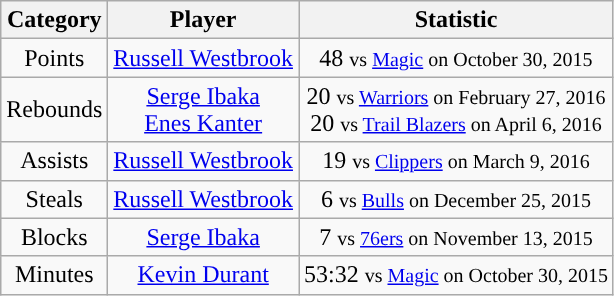<table class="wikitable sortable sortable" style="text-align: center">
<tr>
<th>Category</th>
<th>Player</th>
<th>Statistic</th>
</tr>
<tr style="text-align: center">
<td>Points</td>
<td><a href='#'>Russell Westbrook</a></td>
<td>48 <small>vs <a href='#'>Magic</a> on October 30, 2015</small></td>
</tr>
<tr style="text-align: center">
<td>Rebounds</td>
<td><a href='#'>Serge Ibaka</a><br><a href='#'>Enes Kanter</a></td>
<td>20 <small>vs <a href='#'>Warriors</a> on February 27, 2016</small><br>20 <small>vs <a href='#'>Trail Blazers</a> on April 6, 2016</small></td>
</tr>
<tr style="text-align: center">
<td>Assists</td>
<td><a href='#'>Russell Westbrook</a></td>
<td>19 <small>vs <a href='#'>Clippers</a> on March 9, 2016</small></td>
</tr>
<tr style="text-align: center">
<td>Steals</td>
<td><a href='#'>Russell Westbrook</a></td>
<td>6 <small>vs <a href='#'>Bulls</a> on December 25, 2015</small></td>
</tr>
<tr style="text-align: center">
<td>Blocks</td>
<td><a href='#'>Serge Ibaka</a></td>
<td>7 <small>vs <a href='#'>76ers</a> on November 13, 2015</small></td>
</tr>
<tr style="text-align: center">
<td>Minutes</td>
<td><a href='#'>Kevin Durant</a></td>
<td>53:32 <small>vs <a href='#'>Magic</a> on October 30, 2015</small></td>
</tr>
</table>
